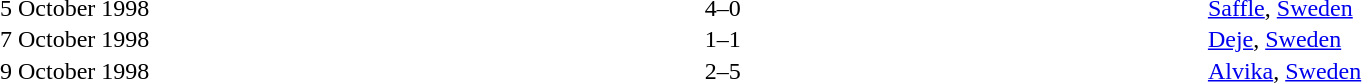<table cellspacing=1 width=85%>
<tr>
<th width=15%></th>
<th width=25%></th>
<th width=10%></th>
<th width=25%></th>
<th width=25%></th>
</tr>
<tr>
<td>5 October 1998</td>
<td align=right></td>
<td align=center>4–0</td>
<td></td>
<td><a href='#'>Saffle</a>, <a href='#'>Sweden</a></td>
</tr>
<tr>
<td>7 October 1998</td>
<td align=right></td>
<td align=center>1–1</td>
<td></td>
<td><a href='#'>Deje</a>, <a href='#'>Sweden</a></td>
</tr>
<tr>
<td>9 October 1998</td>
<td align=right></td>
<td align=center>2–5</td>
<td></td>
<td><a href='#'>Alvika</a>, <a href='#'>Sweden</a></td>
</tr>
</table>
